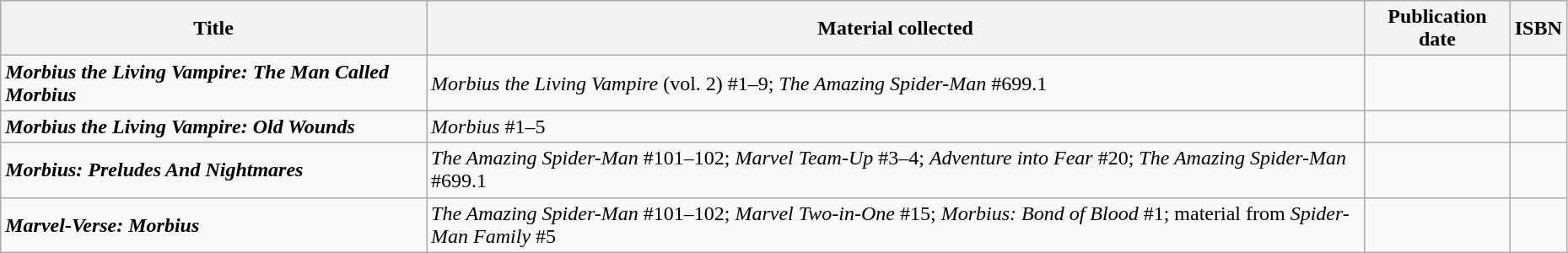<table class="wikitable" width=98%>
<tr>
<th>Title</th>
<th>Material collected</th>
<th>Publication date</th>
<th>ISBN</th>
</tr>
<tr>
<td><strong><em>Morbius the Living Vampire: The Man Called Morbius</em></strong></td>
<td><em>Morbius the Living Vampire</em> (vol. 2) #1–9; <em>The Amazing Spider-Man</em> #699.1</td>
<td></td>
<td></td>
</tr>
<tr>
<td><strong><em>Morbius the Living Vampire: Old Wounds</em></strong></td>
<td><em>Morbius</em> #1–5</td>
<td></td>
<td></td>
</tr>
<tr>
<td><strong><em>Morbius: Preludes And Nightmares</em></strong></td>
<td><em>The Amazing Spider-Man</em> #101–102; <em>Marvel Team-Up</em> #3–4; <em>Adventure into Fear</em> #20; <em>The Amazing Spider-Man</em> #699.1</td>
<td></td>
<td></td>
</tr>
<tr>
<td><strong><em>Marvel-Verse: Morbius</em></strong></td>
<td><em>The Amazing Spider-Man</em> #101–102; <em>Marvel Two-in-One</em> #15; <em>Morbius: Bond of Blood</em> #1; material from <em>Spider-Man Family</em> #5</td>
<td></td>
<td></td>
</tr>
</table>
